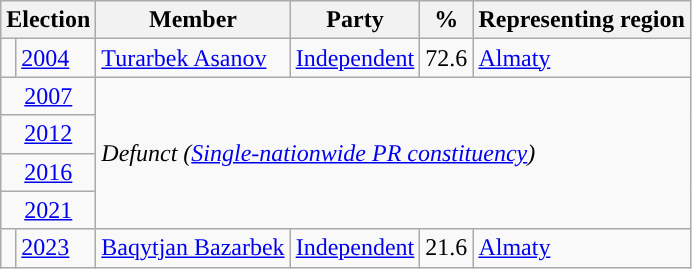<table class="wikitable">
<tr>
<th colspan="2">Election</th>
<th>Member</th>
<th>Party</th>
<th>%</th>
<th>Representing region</th>
</tr>
<tr>
<td style="background-color: "></td>
<td><a href='#'>2004</a></td>
<td><a href='#'>Turarbek Asanov</a></td>
<td><a href='#'>Independent</a></td>
<td align="right">72.6</td>
<td><a href='#'>Almaty</a></td>
</tr>
<tr>
<td colspan="2" align="center"><a href='#'>2007</a></td>
<td colspan="4" rowspan="4"><em>Defunct (<a href='#'>Single-nationwide PR constituency</a>)</em></td>
</tr>
<tr>
<td colspan="2" align="center"><a href='#'>2012</a></td>
</tr>
<tr>
<td colspan="2" align="center"><a href='#'>2016</a></td>
</tr>
<tr>
<td colspan="2" align="center"><a href='#'>2021</a></td>
</tr>
<tr>
<td style="background-color: "></td>
<td><a href='#'>2023</a></td>
<td><a href='#'>Baqytjan Bazarbek</a></td>
<td><a href='#'>Independent</a></td>
<td align="right">21.6</td>
<td><a href='#'>Almaty</a></td>
</tr>
</table>
